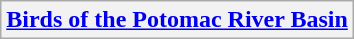<table class="wikitable">
<tr>
<th><a href='#'>Birds of the Potomac River Basin</a></th>
</tr>
</table>
